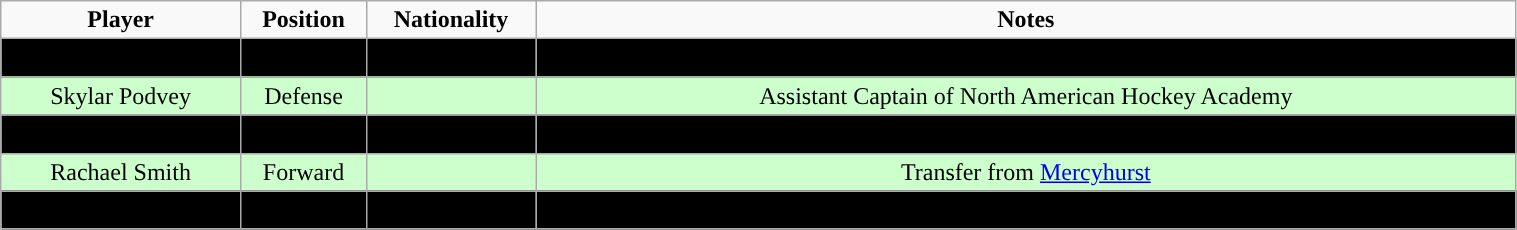<table class="wikitable" width="80%">
<tr align="center">
<td><strong>Player</strong></td>
<td><strong>Position</strong></td>
<td><strong>Nationality</strong></td>
<td><strong>Notes</strong></td>
</tr>
<tr align="center" bgcolor=" ">
<td>Charlea Pedersen</td>
<td>Forward</td>
<td></td>
<td>Assistant Captain of the Durham West Jr. Lightning</td>
</tr>
<tr align="center" bgcolor="#ccffcc">
<td>Skylar Podvey</td>
<td>Defense</td>
<td></td>
<td>Assistant Captain of North American Hockey Academy</td>
</tr>
<tr align="center" bgcolor=" ">
<td>Jessica Poirer</td>
<td>Forward</td>
<td></td>
<td>Attended Ontario Hockey Academy</td>
</tr>
<tr align="center" bgcolor="#ccffcc">
<td>Rachael Smith</td>
<td>Forward</td>
<td></td>
<td>Transfer from <a href='#'>Mercyhurst</a></td>
</tr>
<tr align="center" bgcolor=" ">
<td>Natalie Wozney</td>
<td>Forward</td>
<td></td>
<td>Assistant Captain of the Durham West Jr. Lightning with Charlea Pedersen</td>
</tr>
</table>
